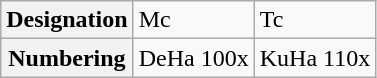<table class="wikitable">
<tr>
<th>Designation</th>
<td>Mc</td>
<td>Tc</td>
</tr>
<tr>
<th>Numbering</th>
<td>DeHa 100x</td>
<td>KuHa 110x</td>
</tr>
</table>
